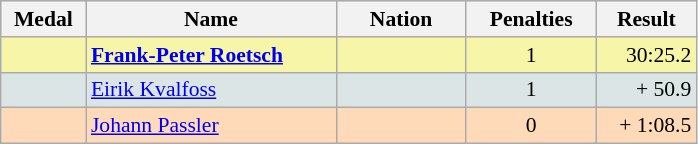<table class=wikitable style="border:1px solid #AAAAAA;font-size:90%">
<tr bgcolor="#E4E4E4">
<th style="border-bottom:1px solid #AAAAAA" width=50>Medal</th>
<th style="border-bottom:1px solid #AAAAAA" width=160>Name</th>
<th style="border-bottom:1px solid #AAAAAA" width=80>Nation</th>
<th style="border-bottom:1px solid #AAAAAA" width=80>Penalties</th>
<th style="border-bottom:1px solid #AAAAAA" width=60>Result</th>
</tr>
<tr bgcolor="#F7F6A8">
<td align="center"></td>
<td><strong><a href='#'>Frank-Peter Roetsch</a></strong></td>
<td align="center"></td>
<td align="center">1</td>
<td align="right">30:25.2</td>
</tr>
<tr bgcolor="#DCE5E5">
<td align="center"></td>
<td><a href='#'>Eirik Kvalfoss</a></td>
<td align="center"></td>
<td align="center">1</td>
<td align="right">+ 50.9</td>
</tr>
<tr bgcolor="#FFDAB9">
<td align="center"></td>
<td><a href='#'>Johann Passler</a></td>
<td align="center"></td>
<td align="center">0</td>
<td align="right">+ 1:08.5</td>
</tr>
</table>
